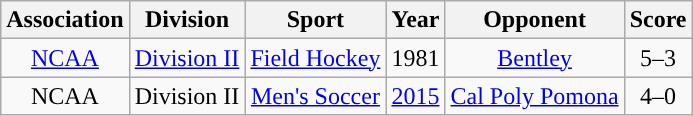<table class="wikitable" style="text-align:center">
<tr>
<th>Association</th>
<th>Division</th>
<th>Sport</th>
<th>Year</th>
<th>Opponent</th>
<th>Score</th>
</tr>
<tr>
<td rowspan="1"><a href='#'>NCAA</a></td>
<td rowspan="1"><a href='#'>Division II</a></td>
<td><a href='#'>Field Hockey</a></td>
<td>1981</td>
<td><a href='#'>Bentley</a></td>
<td>5–3</td>
</tr>
<tr>
<td>NCAA</td>
<td>Division II</td>
<td><a href='#'>Men's Soccer</a></td>
<td><a href='#'>2015</a></td>
<td><a href='#'>Cal Poly Pomona</a></td>
<td>4–0</td>
</tr>
</table>
